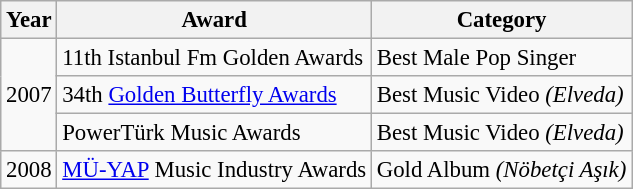<table class="wikitable" style="font-size: 95%;">
<tr>
<th>Year</th>
<th>Award</th>
<th>Category</th>
</tr>
<tr>
<td rowspan=3>2007</td>
<td>11th Istanbul Fm Golden Awards</td>
<td>Best Male Pop Singer</td>
</tr>
<tr>
<td>34th <a href='#'>Golden Butterfly Awards</a></td>
<td>Best Music Video <em>(Elveda)</em></td>
</tr>
<tr>
<td>PowerTürk Music Awards</td>
<td>Best Music Video <em>(Elveda)</em></td>
</tr>
<tr>
<td>2008</td>
<td><a href='#'>MÜ-YAP</a> Music Industry Awards</td>
<td>Gold Album <em>(Nöbetçi Aşık)</em></td>
</tr>
</table>
